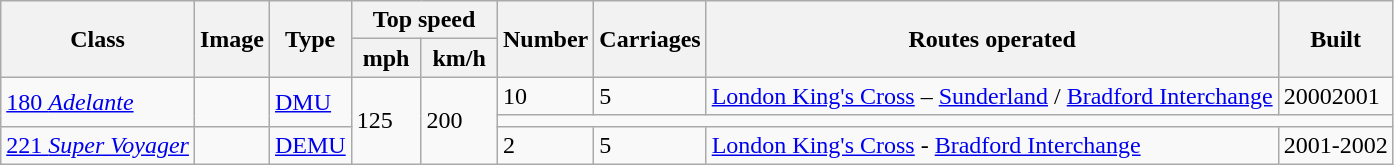<table class="wikitable">
<tr ---- bgcolor="#f9f9f9">
<th rowspan="2"> Class </th>
<th rowspan="2">Image</th>
<th rowspan="2"> Type </th>
<th colspan="2"> Top speed </th>
<th rowspan="2">Number</th>
<th rowspan="2">Carriages</th>
<th rowspan="2"> Routes operated </th>
<th rowspan="2"> Built </th>
</tr>
<tr ---- bgcolor="#f9f9f9">
<th> mph </th>
<th> km/h </th>
</tr>
<tr>
<td rowspan="2"><a href='#'>180 <em>Adelante</em></a></td>
<td rowspan="2"></td>
<td rowspan="2"><a href='#'>DMU</a></td>
<td rowspan="3">125</td>
<td rowspan="3">200</td>
<td>10</td>
<td>5</td>
<td><a href='#'>London King's Cross</a> – <a href='#'>Sunderland</a> / <a href='#'>Bradford Interchange</a></td>
<td>20002001</td>
</tr>
<tr>
<td colspan="4"></td>
</tr>
<tr>
<td><a href='#'>221 <em>Super Voyager</em></a></td>
<td></td>
<td><a href='#'>DEMU</a></td>
<td>2</td>
<td>5</td>
<td><a href='#'>London King's Cross</a> - <a href='#'>Bradford Interchange</a></td>
<td>2001-2002</td>
</tr>
</table>
